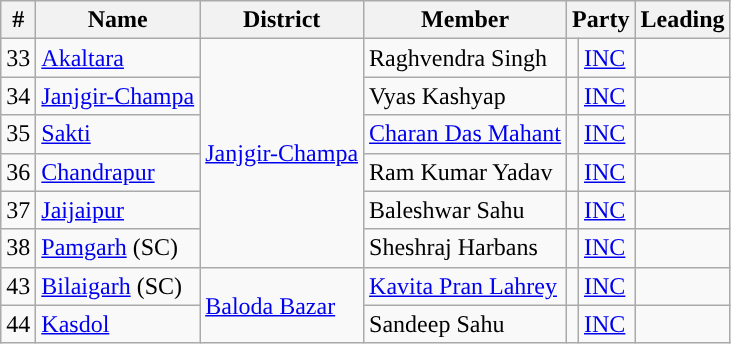<table class="wikitable">
<tr>
<th>#</th>
<th>Name</th>
<th>District</th>
<th>Member</th>
<th colspan="2">Party</th>
<th colspan="2">Leading<br></th>
</tr>
<tr>
<td>33</td>
<td><a href='#'>Akaltara</a></td>
<td rowspan="6"><a href='#'>Janjgir-Champa</a></td>
<td>Raghvendra Singh</td>
<td style="background-color: "></td>
<td><a href='#'>INC</a></td>
<td></td>
</tr>
<tr>
<td>34</td>
<td><a href='#'>Janjgir-Champa</a></td>
<td>Vyas Kashyap</td>
<td style="background-color: "></td>
<td><a href='#'>INC</a></td>
<td></td>
</tr>
<tr>
<td>35</td>
<td><a href='#'>Sakti</a></td>
<td><a href='#'>Charan Das Mahant</a></td>
<td style="background-color: "></td>
<td><a href='#'>INC</a></td>
<td></td>
</tr>
<tr>
<td>36</td>
<td><a href='#'>Chandrapur</a></td>
<td>Ram Kumar Yadav</td>
<td style="background-color: "></td>
<td><a href='#'>INC</a></td>
<td></td>
</tr>
<tr>
<td>37</td>
<td><a href='#'>Jaijaipur</a></td>
<td>Baleshwar Sahu</td>
<td style="background-color: "></td>
<td><a href='#'>INC</a></td>
<td></td>
</tr>
<tr>
<td>38</td>
<td><a href='#'>Pamgarh</a> (SC)</td>
<td>Sheshraj Harbans</td>
<td style="background-color: "></td>
<td><a href='#'>INC</a></td>
<td></td>
</tr>
<tr>
<td>43</td>
<td><a href='#'>Bilaigarh</a> (SC)</td>
<td rowspan="2"><a href='#'>Baloda Bazar</a></td>
<td><a href='#'>Kavita Pran Lahrey</a></td>
<td style="background-color: "></td>
<td><a href='#'>INC</a></td>
<td></td>
</tr>
<tr>
<td>44</td>
<td><a href='#'>Kasdol</a></td>
<td>Sandeep Sahu</td>
<td style="background-color: "></td>
<td><a href='#'>INC</a></td>
<td></td>
</tr>
</table>
